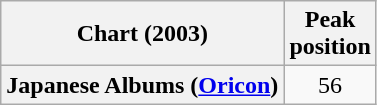<table class="wikitable plainrowheaders" style="text-align:center">
<tr>
<th scope="col">Chart (2003)</th>
<th scope="col">Peak<br>position</th>
</tr>
<tr>
<th scope="row">Japanese Albums (<a href='#'>Oricon</a>)</th>
<td style="text-align:center;">56</td>
</tr>
</table>
